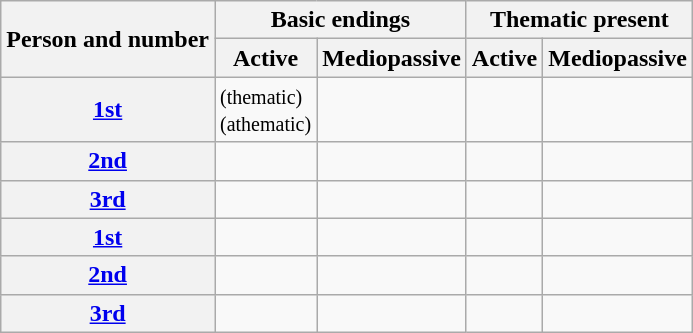<table class="wikitable">
<tr>
<th rowspan=2>Person and number</th>
<th colspan=2>Basic endings</th>
<th colspan=2>Thematic present</th>
</tr>
<tr>
<th>Active</th>
<th>Mediopassive</th>
<th>Active</th>
<th>Mediopassive</th>
</tr>
<tr>
<th><strong><a href='#'>1st </a></strong></th>
<td> <small>(thematic)</small><br> <small>(athematic)</small></td>
<td></td>
<td></td>
<td></td>
</tr>
<tr>
<th><strong><a href='#'>2nd </a></strong></th>
<td></td>
<td></td>
<td></td>
<td></td>
</tr>
<tr>
<th><strong><a href='#'>3rd </a></strong></th>
<td></td>
<td></td>
<td></td>
<td></td>
</tr>
<tr>
<th><strong><a href='#'>1st </a></strong></th>
<td></td>
<td></td>
<td></td>
<td></td>
</tr>
<tr>
<th><strong><a href='#'>2nd </a></strong></th>
<td></td>
<td></td>
<td></td>
<td></td>
</tr>
<tr>
<th><strong><a href='#'>3rd </a></strong></th>
<td></td>
<td></td>
<td></td>
<td></td>
</tr>
</table>
